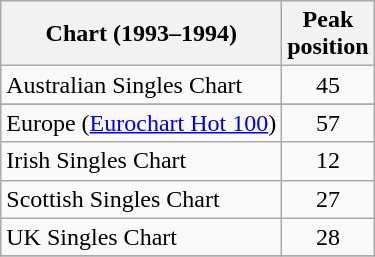<table class="wikitable sortable">
<tr>
<th align="left">Chart (1993–1994)</th>
<th style="text-align:center;">Peak<br>position</th>
</tr>
<tr>
<td align="left">Australian Singles Chart</td>
<td align="center">45</td>
</tr>
<tr>
</tr>
<tr>
<td>Europe (<a href='#'>Eurochart Hot 100</a>)</td>
<td align="center">57</td>
</tr>
<tr>
<td align="left">Irish Singles Chart</td>
<td align="center">12</td>
</tr>
<tr>
<td align="left">Scottish Singles Chart</td>
<td align="center">27</td>
</tr>
<tr>
<td align="left">UK Singles Chart</td>
<td align="center">28</td>
</tr>
<tr>
</tr>
</table>
